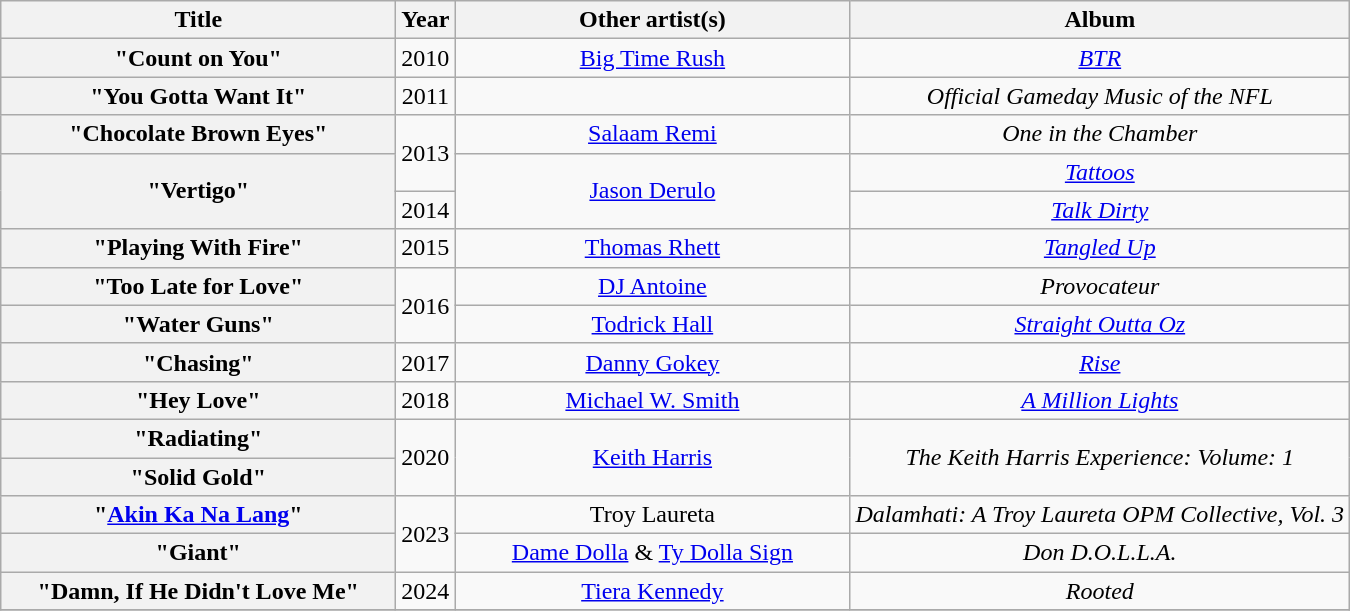<table class="wikitable plainrowheaders" style="text-align:center;">
<tr>
<th scope="col" style="width:16em;">Title</th>
<th scope="col">Year</th>
<th scope="col" style="width:16em;">Other artist(s)</th>
<th scope="col">Album</th>
</tr>
<tr>
<th scope="row">"Count on You"</th>
<td>2010</td>
<td><a href='#'>Big Time Rush</a></td>
<td><em><a href='#'>BTR</a></em></td>
</tr>
<tr>
<th scope="row">"You Gotta Want It"</th>
<td>2011</td>
<td></td>
<td><em>Official Gameday Music of the NFL</em></td>
</tr>
<tr>
<th scope="row">"Chocolate Brown Eyes"</th>
<td rowspan="2">2013</td>
<td><a href='#'>Salaam Remi</a></td>
<td><em>One in the Chamber</em></td>
</tr>
<tr>
<th scope="row" rowspan="2">"Vertigo"</th>
<td rowspan="2"><a href='#'>Jason Derulo</a></td>
<td><em><a href='#'>Tattoos</a></em></td>
</tr>
<tr>
<td>2014</td>
<td><em><a href='#'>Talk Dirty</a></em></td>
</tr>
<tr>
<th scope="row">"Playing With Fire"</th>
<td>2015</td>
<td><a href='#'>Thomas Rhett</a></td>
<td><em><a href='#'>Tangled Up</a></em></td>
</tr>
<tr>
<th scope="row">"Too Late for Love"</th>
<td rowspan="2">2016</td>
<td><a href='#'>DJ Antoine</a></td>
<td><em>Provocateur</em></td>
</tr>
<tr>
<th scope="row">"Water Guns"</th>
<td><a href='#'>Todrick Hall</a></td>
<td><em><a href='#'>Straight Outta Oz</a></em></td>
</tr>
<tr>
<th scope="row">"Chasing"</th>
<td>2017</td>
<td><a href='#'>Danny Gokey</a></td>
<td><em><a href='#'>Rise</a></em></td>
</tr>
<tr>
<th scope="row">"Hey Love"</th>
<td>2018</td>
<td><a href='#'>Michael W. Smith</a></td>
<td><em><a href='#'>A Million Lights</a></em></td>
</tr>
<tr>
<th scope="row">"Radiating"</th>
<td rowspan="2">2020</td>
<td rowspan="2"><a href='#'>Keith Harris</a></td>
<td rowspan="2"><em>The Keith Harris Experience: Volume: 1</em></td>
</tr>
<tr>
<th scope="row">"Solid Gold"</th>
</tr>
<tr>
<th scope="row">"<a href='#'>Akin Ka Na Lang</a>"</th>
<td rowspan="2">2023</td>
<td>Troy Laureta</td>
<td><em>Dalamhati: A Troy Laureta OPM Collective, Vol. 3</em></td>
</tr>
<tr>
<th scope="row">"Giant"</th>
<td><a href='#'>Dame Dolla</a> & <a href='#'>Ty Dolla Sign</a></td>
<td><em>Don D.O.L.L.A.</em> </td>
</tr>
<tr>
<th scope="row">"Damn, If He Didn't Love Me"</th>
<td>2024</td>
<td><a href='#'>Tiera Kennedy</a></td>
<td><em>Rooted</em> </td>
</tr>
<tr>
</tr>
</table>
